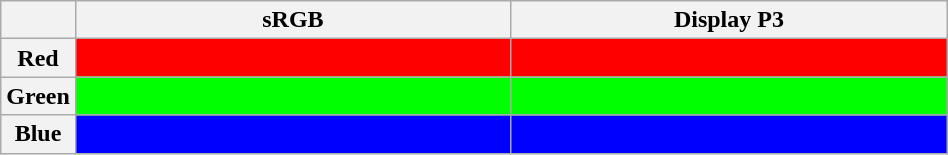<table class="wikitable"  width=50%>
<tr>
<th></th>
<th width=50%>sRGB</th>
<th width=50%>Display P3</th>
</tr>
<tr>
<th>Red</th>
<td style="background-color: color(srgb 1 0 0);"></td>
<td style="background-color: color(display-p3 1 0 0);"></td>
</tr>
<tr>
<th>Green</th>
<td style="background-color: color(srgb 0 1 0);"></td>
<td style="background-color: color(display-p3 0 1 0);"></td>
</tr>
<tr>
<th>Blue</th>
<td style="background-color: color(srgb 0 0 1);"></td>
<td style="background-color: color(display-p3 0 0 1);"></td>
</tr>
</table>
